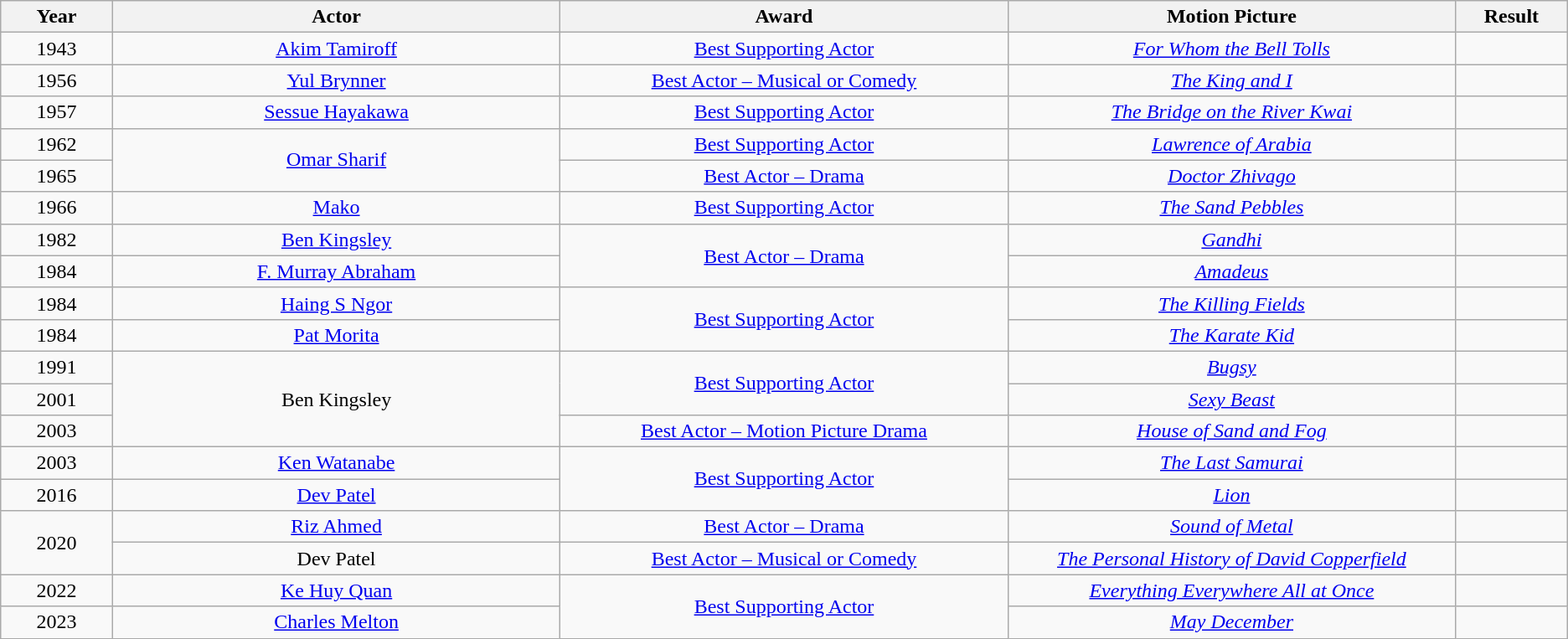<table class="wikitable" style="text-align: center">
<tr>
<th style="width:5%;">Year</th>
<th style="width:20%;">Actor</th>
<th style="width:20%;">Award</th>
<th style="width:20%;">Motion Picture</th>
<th style="width:5%;">Result</th>
</tr>
<tr>
<td>1943</td>
<td><a href='#'>Akim Tamiroff</a></td>
<td><a href='#'>Best Supporting Actor</a></td>
<td><em><a href='#'>For Whom the Bell Tolls</a></em></td>
<td></td>
</tr>
<tr>
<td>1956</td>
<td><a href='#'>Yul Brynner</a></td>
<td><a href='#'>Best Actor – Musical or Comedy</a></td>
<td><em><a href='#'>The King and I</a></em></td>
<td></td>
</tr>
<tr>
<td>1957</td>
<td><a href='#'>Sessue Hayakawa</a></td>
<td><a href='#'>Best Supporting Actor</a></td>
<td><em><a href='#'>The Bridge on the River Kwai</a></em></td>
<td></td>
</tr>
<tr>
<td>1962</td>
<td rowspan="2"><a href='#'>Omar Sharif</a></td>
<td><a href='#'>Best Supporting Actor</a></td>
<td><em><a href='#'>Lawrence of Arabia</a></em></td>
<td></td>
</tr>
<tr>
<td>1965</td>
<td><a href='#'>Best Actor – Drama</a></td>
<td><em><a href='#'>Doctor Zhivago</a></em></td>
<td></td>
</tr>
<tr>
<td>1966</td>
<td><a href='#'>Mako</a></td>
<td><a href='#'>Best Supporting Actor</a></td>
<td><em><a href='#'>The Sand Pebbles</a></em></td>
<td></td>
</tr>
<tr>
<td>1982</td>
<td><a href='#'>Ben Kingsley</a></td>
<td rowspan="2"><a href='#'>Best Actor – Drama</a></td>
<td><em><a href='#'>Gandhi</a></em></td>
<td></td>
</tr>
<tr>
<td>1984</td>
<td><a href='#'>F. Murray Abraham</a></td>
<td><em><a href='#'>Amadeus</a></em></td>
<td></td>
</tr>
<tr>
<td>1984</td>
<td><a href='#'>Haing S Ngor</a></td>
<td rowspan=2><a href='#'>Best Supporting Actor</a></td>
<td><em><a href='#'>The Killing Fields</a></em></td>
<td></td>
</tr>
<tr>
<td>1984</td>
<td><a href='#'>Pat Morita</a></td>
<td><em><a href='#'>The Karate Kid</a></em></td>
<td></td>
</tr>
<tr>
<td>1991</td>
<td rowspan=3>Ben Kingsley</td>
<td rowspan=2><a href='#'>Best Supporting Actor</a></td>
<td><em><a href='#'>Bugsy</a></em></td>
<td></td>
</tr>
<tr>
<td>2001</td>
<td><em><a href='#'>Sexy Beast</a></em></td>
<td></td>
</tr>
<tr>
<td>2003</td>
<td><a href='#'>Best Actor – Motion Picture Drama</a></td>
<td><em><a href='#'>House of Sand and Fog</a></em></td>
<td></td>
</tr>
<tr>
<td>2003</td>
<td><a href='#'>Ken Watanabe</a></td>
<td rowspan=2><a href='#'>Best Supporting Actor</a></td>
<td><em><a href='#'>The Last Samurai</a></em></td>
<td></td>
</tr>
<tr>
<td>2016</td>
<td><a href='#'>Dev Patel</a></td>
<td><em><a href='#'>Lion</a></em></td>
<td></td>
</tr>
<tr>
<td rowspan=2>2020</td>
<td><a href='#'>Riz Ahmed</a></td>
<td><a href='#'>Best Actor – Drama</a></td>
<td><em><a href='#'>Sound of Metal</a></em></td>
<td></td>
</tr>
<tr>
<td>Dev Patel</td>
<td><a href='#'>Best Actor – Musical or Comedy</a></td>
<td><em><a href='#'>The Personal History of David Copperfield</a></em></td>
<td></td>
</tr>
<tr>
<td>2022</td>
<td><a href='#'>Ke Huy Quan</a></td>
<td rowspan="2"><a href='#'>Best Supporting Actor</a></td>
<td><em><a href='#'>Everything Everywhere All at Once</a></em></td>
<td></td>
</tr>
<tr>
<td>2023</td>
<td><a href='#'>Charles Melton</a></td>
<td><em><a href='#'>May December</a></em></td>
<td></td>
</tr>
</table>
